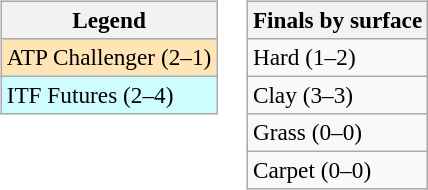<table>
<tr valign=top>
<td><br><table class=wikitable style=font-size:97%>
<tr>
<th>Legend</th>
</tr>
<tr bgcolor=moccasin>
<td>ATP Challenger (2–1)</td>
</tr>
<tr bgcolor=cffcff>
<td>ITF Futures (2–4)</td>
</tr>
</table>
</td>
<td><br><table class=wikitable style=font-size:97%>
<tr>
<th>Finals by surface</th>
</tr>
<tr>
<td>Hard (1–2)</td>
</tr>
<tr>
<td>Clay (3–3)</td>
</tr>
<tr>
<td>Grass (0–0)</td>
</tr>
<tr>
<td>Carpet (0–0)</td>
</tr>
</table>
</td>
</tr>
</table>
